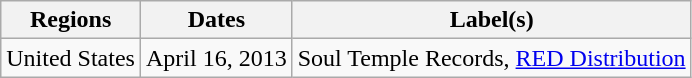<table class="wikitable">
<tr>
<th>Regions</th>
<th>Dates</th>
<th>Label(s)</th>
</tr>
<tr>
<td>United States</td>
<td>April 16, 2013</td>
<td>Soul Temple Records, <a href='#'>RED Distribution</a></td>
</tr>
</table>
